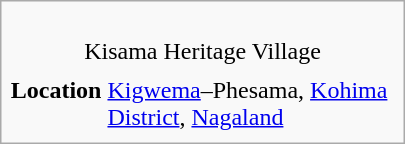<table class="infobox" style="width: 270px; float: right;">
<tr>
<td colspan="2" style="text-align: center;"><br>Kisama Heritage Village</td>
</tr>
<tr>
<td colspan="2" style="text-align: center;"></td>
</tr>
<tr>
<th style="text-align: left;">Location</th>
<td><a href='#'>Kigwema</a>–Phesama, <a href='#'>Kohima District</a>, <a href='#'>Nagaland</a></td>
</tr>
<tr>
</tr>
</table>
